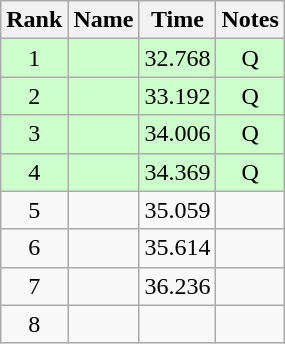<table class="sortable wikitable" style="text-align:center;">
<tr>
<th>Rank</th>
<th>Name</th>
<th>Time</th>
<th>Notes</th>
</tr>
<tr bgcolor=ccffcc>
<td>1</td>
<td align=left></td>
<td>32.768</td>
<td>Q</td>
</tr>
<tr bgcolor=ccffcc>
<td>2</td>
<td align=left></td>
<td>33.192</td>
<td>Q</td>
</tr>
<tr bgcolor=ccffcc>
<td>3</td>
<td align=left></td>
<td>34.006</td>
<td>Q</td>
</tr>
<tr bgcolor=ccffcc>
<td>4</td>
<td align=left></td>
<td>34.369</td>
<td>Q</td>
</tr>
<tr>
<td>5</td>
<td align=left></td>
<td>35.059</td>
<td></td>
</tr>
<tr>
<td>6</td>
<td align=left></td>
<td>35.614</td>
<td></td>
</tr>
<tr>
<td>7</td>
<td align=left></td>
<td>36.236</td>
<td></td>
</tr>
<tr>
<td>8</td>
<td align=left></td>
<td></td>
<td></td>
</tr>
</table>
